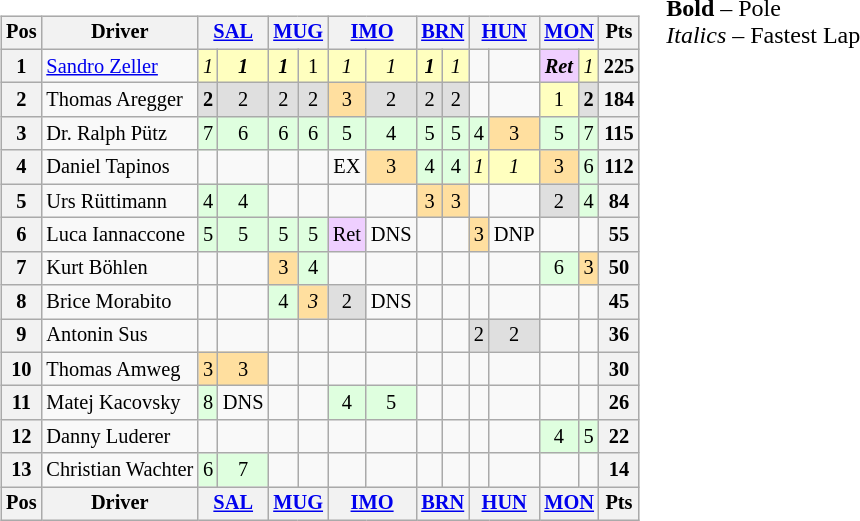<table>
<tr>
<td valign="top"><br><table class="wikitable" style="font-size: 85%; text-align:center">
<tr>
<th valign=middle>Pos</th>
<th valign=middle>Driver</th>
<th colspan=2><a href='#'>SAL</a><br></th>
<th colspan=2><a href='#'>MUG</a><br></th>
<th colspan=2><a href='#'>IMO</a><br></th>
<th colspan=2><a href='#'>BRN</a><br></th>
<th colspan=2><a href='#'>HUN</a><br></th>
<th colspan=2><a href='#'>MON</a><br></th>
<th valign="middle">Pts</th>
</tr>
<tr>
<th>1</th>
<td align=left> <a href='#'>Sandro Zeller</a></td>
<td style="background:#FFFFBF"><em>1</em></td>
<td style="background:#FFFFBF"><strong><em>1</em></strong></td>
<td style="background:#FFFFBF"><strong><em>1</em></strong></td>
<td style="background:#FFFFBF">1</td>
<td style="background:#FFFFBF"><em>1</em></td>
<td style="background:#FFFFBF"><em>1</em></td>
<td style="background:#FFFFBF"><strong><em>1</em></strong></td>
<td style="background:#FFFFBF"><em>1</em></td>
<td></td>
<td></td>
<td style="background:#efcfff"><strong><em>Ret</em></strong></td>
<td style="background:#FFFFBF"><em>1</em></td>
<th>225</th>
</tr>
<tr>
<th>2</th>
<td align=left> Thomas Aregger</td>
<td style="background:#dfdfdf"><strong>2</strong></td>
<td style="background:#dfdfdf">2</td>
<td style="background:#dfdfdf">2</td>
<td style="background:#dfdfdf">2</td>
<td style="background:#ffdf9f">3</td>
<td style="background:#dfdfdf">2</td>
<td style="background:#dfdfdf">2</td>
<td style="background:#dfdfdf">2</td>
<td></td>
<td></td>
<td style="background:#FFFFBF">1</td>
<td style="background:#dfdfdf"><strong>2</strong></td>
<th>184</th>
</tr>
<tr>
<th>3</th>
<td align=left> Dr. Ralph Pütz</td>
<td style="background:#dfffdf">7</td>
<td style="background:#dfffdf">6</td>
<td style="background:#dfffdf">6</td>
<td style="background:#dfffdf">6</td>
<td style="background:#dfffdf">5</td>
<td style="background:#dfffdf">4</td>
<td style="background:#dfffdf">5</td>
<td style="background:#dfffdf">5</td>
<td style="background:#dfffdf">4</td>
<td style="background:#ffdf9f">3</td>
<td style="background:#dfffdf">5</td>
<td style="background:#dfffdf">7</td>
<th>115</th>
</tr>
<tr>
<th>4</th>
<td align=left> Daniel Tapinos</td>
<td></td>
<td></td>
<td></td>
<td></td>
<td>EX</td>
<td style="background:#ffdf9f">3</td>
<td style="background:#dfffdf">4</td>
<td style="background:#dfffdf">4</td>
<td style="background:#FFFFBF"><em>1</em></td>
<td style="background:#FFFFBF"><em>1</em></td>
<td style="background:#ffdf9f">3</td>
<td style="background:#dfffdf">6</td>
<th>112</th>
</tr>
<tr>
<th>5</th>
<td align=left> Urs Rüttimann</td>
<td style="background:#dfffdf">4</td>
<td style="background:#dfffdf">4</td>
<td></td>
<td></td>
<td></td>
<td></td>
<td style="background:#ffdf9f">3</td>
<td style="background:#ffdf9f">3</td>
<td></td>
<td></td>
<td style="background:#dfdfdf">2</td>
<td style="background:#dfffdf">4</td>
<th>84</th>
</tr>
<tr>
<th>6</th>
<td align=left> Luca Iannaccone</td>
<td style="background:#dfffdf">5</td>
<td style="background:#dfffdf">5</td>
<td style="background:#dfffdf">5</td>
<td style="background:#dfffdf">5</td>
<td style="background:#efcfff">Ret</td>
<td>DNS</td>
<td></td>
<td></td>
<td style="background:#ffdf9f">3</td>
<td>DNP</td>
<td></td>
<td></td>
<th>55</th>
</tr>
<tr>
<th>7</th>
<td align=left> Kurt Böhlen</td>
<td></td>
<td></td>
<td style="background:#ffdf9f">3</td>
<td style="background:#dfffdf">4</td>
<td></td>
<td></td>
<td></td>
<td></td>
<td></td>
<td></td>
<td style="background:#dfffdf">6</td>
<td style="background:#ffdf9f">3</td>
<th>50</th>
</tr>
<tr>
<th>8</th>
<td align=left> Brice Morabito</td>
<td></td>
<td></td>
<td style="background:#dfffdf">4</td>
<td style="background:#ffdf9f"><em>3</em></td>
<td style="background:#dfdfdf">2</td>
<td>DNS</td>
<td></td>
<td></td>
<td></td>
<td></td>
<td></td>
<td></td>
<th>45</th>
</tr>
<tr>
<th>9</th>
<td align=left> Antonin Sus</td>
<td></td>
<td></td>
<td></td>
<td></td>
<td></td>
<td></td>
<td></td>
<td></td>
<td style="background:#dfdfdf">2</td>
<td style="background:#dfdfdf">2</td>
<td></td>
<td></td>
<th>36</th>
</tr>
<tr>
<th>10</th>
<td align=left> Thomas Amweg</td>
<td style="background:#ffdf9f">3</td>
<td style="background:#ffdf9f">3</td>
<td></td>
<td></td>
<td></td>
<td></td>
<td></td>
<td></td>
<td></td>
<td></td>
<td></td>
<td></td>
<th>30</th>
</tr>
<tr>
<th>11</th>
<td align=left> Matej Kacovsky</td>
<td style="background:#dfffdf">8</td>
<td>DNS</td>
<td></td>
<td></td>
<td style="background:#dfffdf">4</td>
<td style="background:#dfffdf">5</td>
<td></td>
<td></td>
<td></td>
<td></td>
<td></td>
<td></td>
<th>26</th>
</tr>
<tr>
<th>12</th>
<td align=left>  Danny Luderer</td>
<td></td>
<td></td>
<td></td>
<td></td>
<td></td>
<td></td>
<td></td>
<td></td>
<td></td>
<td></td>
<td style="background:#dfffdf">4</td>
<td style="background:#dfffdf">5</td>
<th>22</th>
</tr>
<tr>
<th>13</th>
<td align=left> Christian Wachter</td>
<td style="background:#dfffdf">6</td>
<td style="background:#dfffdf">7</td>
<td></td>
<td></td>
<td></td>
<td></td>
<td></td>
<td></td>
<td></td>
<td></td>
<td></td>
<td></td>
<th>14</th>
</tr>
<tr valign="top">
<th valign=middle>Pos</th>
<th valign=middle>Driver</th>
<th colspan=2><a href='#'>SAL</a></th>
<th colspan=2><a href='#'>MUG</a></th>
<th colspan=2><a href='#'>IMO</a></th>
<th colspan=2><a href='#'>BRN</a></th>
<th colspan=2><a href='#'>HUN</a></th>
<th colspan=2><a href='#'>MON</a></th>
<th valign="middle">Pts</th>
</tr>
</table>
</td>
<td valign="top"><br>
<span><strong>Bold</strong> – Pole<br>
<em>Italics</em> – Fastest Lap</span></td>
</tr>
</table>
